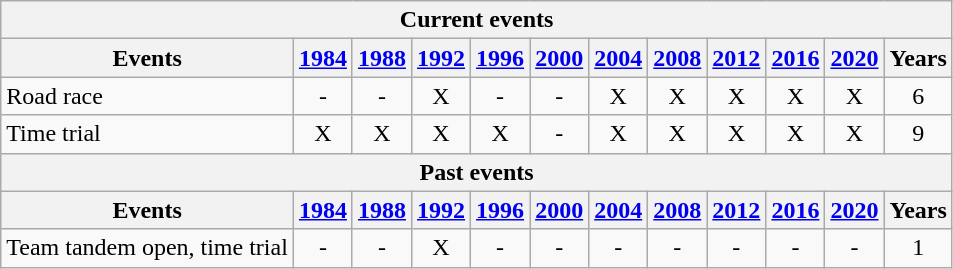<table class="wikitable" style="text-align:center">
<tr>
<th colspan=12>Current events</th>
</tr>
<tr>
<th>Events</th>
<th><a href='#'>1984</a></th>
<th><a href='#'>1988</a></th>
<th><a href='#'>1992</a></th>
<th><a href='#'>1996</a></th>
<th><a href='#'>2000</a></th>
<th><a href='#'>2004</a></th>
<th><a href='#'>2008</a></th>
<th><a href='#'>2012</a></th>
<th><a href='#'>2016</a></th>
<th><a href='#'>2020</a></th>
<th>Years</th>
</tr>
<tr>
<td align=left>Road race</td>
<td>-</td>
<td>-</td>
<td>X</td>
<td>-</td>
<td>-</td>
<td>X</td>
<td>X</td>
<td>X</td>
<td>X</td>
<td>X</td>
<td>6</td>
</tr>
<tr>
<td align=left>Time trial</td>
<td>X</td>
<td>X</td>
<td>X</td>
<td>X</td>
<td>-</td>
<td>X</td>
<td>X</td>
<td>X</td>
<td>X</td>
<td>X</td>
<td>9</td>
</tr>
<tr>
<th colspan=12>Past events</th>
</tr>
<tr>
<th>Events</th>
<th><a href='#'>1984</a></th>
<th><a href='#'>1988</a></th>
<th><a href='#'>1992</a></th>
<th><a href='#'>1996</a></th>
<th><a href='#'>2000</a></th>
<th><a href='#'>2004</a></th>
<th><a href='#'>2008</a></th>
<th><a href='#'>2012</a></th>
<th><a href='#'>2016</a></th>
<th><a href='#'>2020</a></th>
<th>Years</th>
</tr>
<tr>
<td align=left>Team tandem open, time trial</td>
<td>-</td>
<td>-</td>
<td>X</td>
<td>-</td>
<td>-</td>
<td>-</td>
<td>-</td>
<td>-</td>
<td>-</td>
<td>-</td>
<td>1</td>
</tr>
</table>
